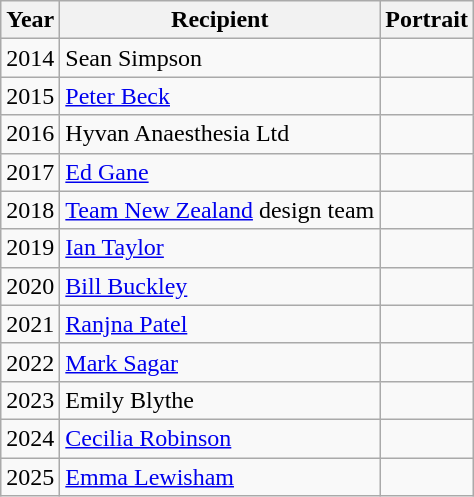<table class="wikitable sortable">
<tr>
<th>Year</th>
<th>Recipient</th>
<th scope="col" class="unsortable">Portrait</th>
</tr>
<tr>
<td>2014</td>
<td>Sean Simpson</td>
<td></td>
</tr>
<tr>
<td>2015</td>
<td><a href='#'>Peter Beck</a></td>
<td></td>
</tr>
<tr>
<td>2016</td>
<td>Hyvan Anaesthesia Ltd</td>
<td></td>
</tr>
<tr>
<td>2017</td>
<td><a href='#'>Ed Gane</a></td>
<td></td>
</tr>
<tr>
<td>2018</td>
<td><a href='#'>Team New Zealand</a> design team</td>
<td></td>
</tr>
<tr>
<td>2019</td>
<td><a href='#'>Ian Taylor</a></td>
<td></td>
</tr>
<tr>
<td>2020</td>
<td><a href='#'>Bill Buckley</a></td>
<td></td>
</tr>
<tr>
<td>2021</td>
<td><a href='#'>Ranjna Patel</a></td>
<td></td>
</tr>
<tr>
<td>2022</td>
<td><a href='#'>Mark Sagar</a></td>
<td></td>
</tr>
<tr>
<td>2023</td>
<td>Emily Blythe</td>
<td></td>
</tr>
<tr>
<td>2024</td>
<td><a href='#'>Cecilia Robinson</a></td>
<td></td>
</tr>
<tr>
<td>2025</td>
<td><a href='#'>Emma Lewisham</a></td>
<td></td>
</tr>
</table>
